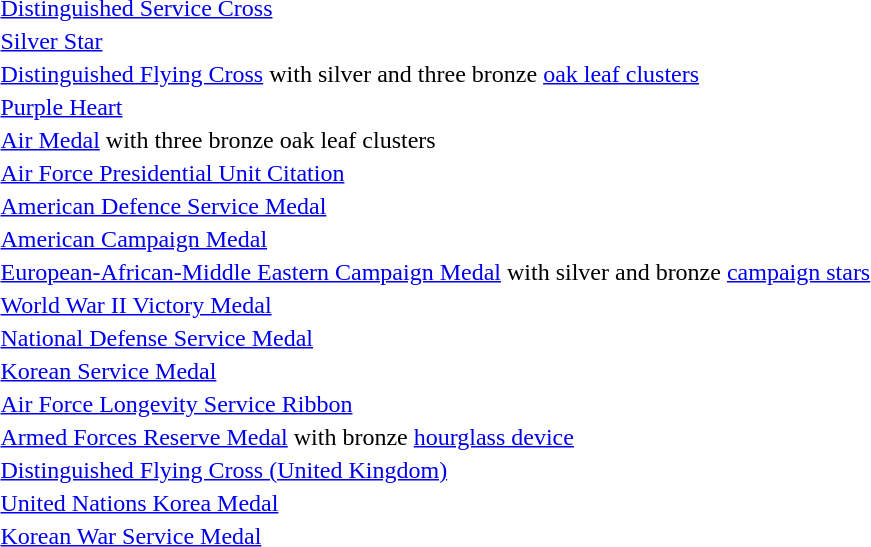<table>
<tr>
<td></td>
<td><a href='#'>Distinguished Service Cross</a></td>
</tr>
<tr>
<td></td>
<td><a href='#'>Silver Star</a></td>
</tr>
<tr>
<td></td>
<td><a href='#'>Distinguished Flying Cross</a> with silver and three bronze <a href='#'>oak leaf clusters</a></td>
</tr>
<tr>
<td></td>
<td><a href='#'>Purple Heart</a></td>
</tr>
<tr>
<td></td>
<td><a href='#'>Air Medal</a> with three bronze oak leaf clusters</td>
</tr>
<tr>
<td></td>
<td><a href='#'>Air Force Presidential Unit Citation</a></td>
</tr>
<tr>
<td></td>
<td><a href='#'>American Defence Service Medal</a></td>
</tr>
<tr>
<td></td>
<td><a href='#'>American Campaign Medal</a></td>
</tr>
<tr>
<td></td>
<td><a href='#'>European-African-Middle Eastern Campaign Medal</a> with silver and bronze <a href='#'>campaign stars</a></td>
</tr>
<tr>
<td></td>
<td><a href='#'>World War II Victory Medal</a></td>
</tr>
<tr>
<td></td>
<td><a href='#'>National Defense Service Medal</a></td>
</tr>
<tr>
<td></td>
<td><a href='#'>Korean Service Medal</a></td>
</tr>
<tr>
<td></td>
<td><a href='#'>Air Force Longevity Service Ribbon</a></td>
</tr>
<tr>
<td></td>
<td><a href='#'>Armed Forces Reserve Medal</a> with bronze <a href='#'>hourglass device</a></td>
</tr>
<tr>
<td></td>
<td><a href='#'>Distinguished Flying Cross (United Kingdom)</a></td>
</tr>
<tr>
<td></td>
<td><a href='#'>United Nations Korea Medal</a></td>
</tr>
<tr>
<td></td>
<td><a href='#'>Korean War Service Medal</a></td>
</tr>
<tr>
</tr>
</table>
